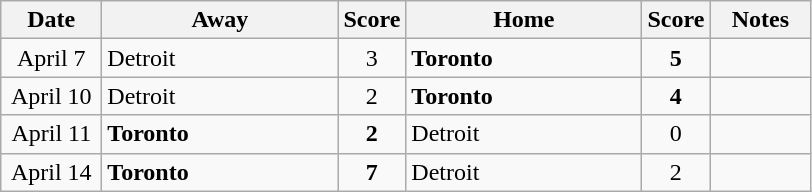<table class="wikitable">
<tr>
<th bgcolor="#DDDDFF" width="60">Date</th>
<th bgcolor="#DDDDFF" width="150">Away</th>
<th bgcolor="#DDDDFF" width="5">Score</th>
<th bgcolor="#DDDDFF" width="150">Home</th>
<th bgcolor="#DDDDFF" width="5">Score</th>
<th bgcolor="#DDDDFF" width="60">Notes</th>
</tr>
<tr>
<td align="center">April 7</td>
<td>Detroit</td>
<td align="center">3</td>
<td><strong>Toronto</strong></td>
<td align="center"><strong>5</strong></td>
<td></td>
</tr>
<tr>
<td align="center">April 10</td>
<td>Detroit</td>
<td align="center">2</td>
<td><strong>Toronto</strong></td>
<td align="center"><strong>4</strong></td>
<td></td>
</tr>
<tr>
<td align="center">April 11</td>
<td><strong>Toronto</strong></td>
<td align="center"><strong>2</strong></td>
<td>Detroit</td>
<td align="center">0</td>
<td></td>
</tr>
<tr>
<td align="center">April 14</td>
<td><strong>Toronto</strong></td>
<td align="center"><strong>7</strong></td>
<td>Detroit</td>
<td align="center">2</td>
<td></td>
</tr>
</table>
